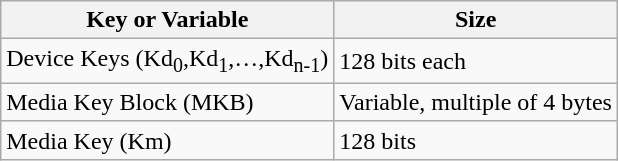<table class="wikitable">
<tr>
<th>Key or Variable</th>
<th>Size</th>
</tr>
<tr>
<td>Device Keys (Kd<sub>0</sub>,Kd<sub>1</sub>,…,Kd<sub>n-1</sub>)</td>
<td>128 bits each</td>
</tr>
<tr>
<td>Media Key Block (MKB)</td>
<td>Variable, multiple of 4 bytes</td>
</tr>
<tr>
<td>Media Key (Km)</td>
<td>128 bits</td>
</tr>
</table>
